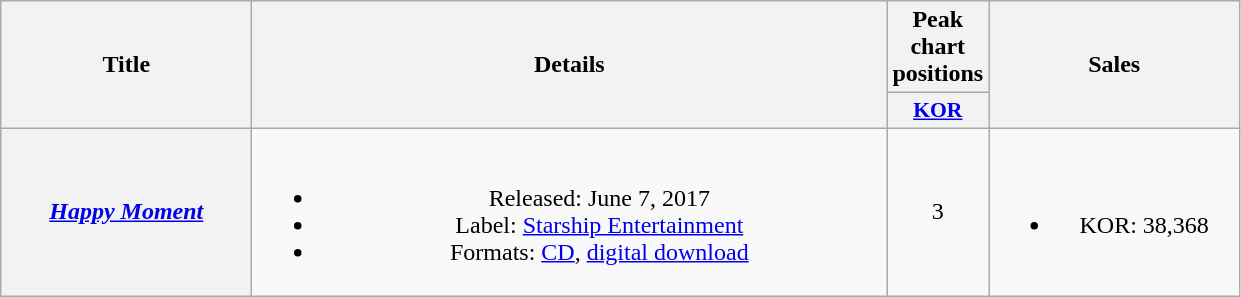<table class="wikitable plainrowheaders" style="text-align:center;">
<tr>
<th rowspan="2" style="width:10em;">Title</th>
<th rowspan="2" style="width:26em;">Details</th>
<th colspan="1">Peak chart positions</th>
<th rowspan="2" style="width:10em;">Sales</th>
</tr>
<tr>
<th scope="col" style="width:3em;font-size:90%;"><a href='#'>KOR</a><br></th>
</tr>
<tr>
<th scope="row"><em><a href='#'>Happy Moment</a></em></th>
<td><br><ul><li>Released: June 7, 2017</li><li>Label: <a href='#'>Starship Entertainment</a></li><li>Formats: <a href='#'>CD</a>, <a href='#'>digital download</a></li></ul></td>
<td>3</td>
<td><br><ul><li>KOR: 38,368</li></ul></td>
</tr>
</table>
